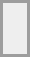<table align="center" border="0" cellpadding="4" cellspacing="4" style="border: 2px solid #9d9d9d;background-color:#eeeeee" valign="midlle">
<tr>
<td><br><div></div></td>
</tr>
</table>
